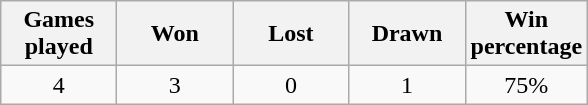<table class="wikitable" style="text-align:center">
<tr>
<th width="70">Games played</th>
<th width="70">Won</th>
<th width="70">Lost</th>
<th width="70">Drawn</th>
<th width="70">Win percentage</th>
</tr>
<tr>
<td>4</td>
<td>3</td>
<td>0</td>
<td>1</td>
<td>75%</td>
</tr>
</table>
